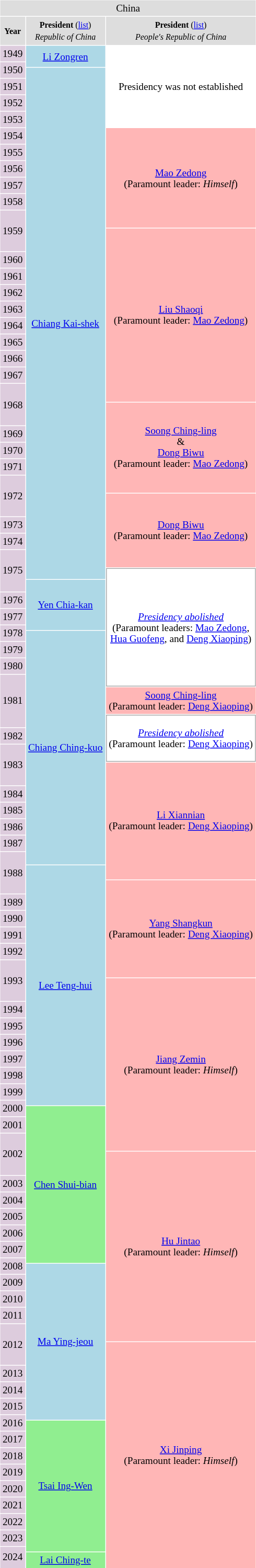<table border=0 cellpadding=3 cellspacing=1 style="text-align:center;font-size:80%;line-height:14px;">
<tr>
<td bgcolor=#DDDDDD colspan=3>China</td>
</tr>
<tr>
<td bgcolor=#DDDDDD><small><strong>Year</strong></small></td>
<td bgcolor=#DDDDDD> <small><strong>President</strong> (<a href='#'>list</a>)</small><br><small><em>Republic of China</em></small><br></td>
<td bgcolor=#DDDDDD> <small><strong>President</strong> (<a href='#'>list</a>)</small><br><small><em>People's Republic of China</em></small><br></td>
</tr>
<tr>
<td bgcolor=#DDCCDD>1949</td>
<td bgcolor=#ADD8E6 rowspan=2><a href='#'>Li Zongren</a> </td>
<td bgcolor=#FFFFFF rowspan=6>Presidency was not established</td>
</tr>
<tr>
<td bgcolor=#DDCCDD rowspan=2>1950</td>
<td></td>
</tr>
<tr>
<td bgcolor=#ADD8E6 rowspan=30><a href='#'>Chiang Kai-shek</a></td>
</tr>
<tr>
<td bgcolor=#DDCCDD>1951</td>
</tr>
<tr>
<td bgcolor=#DDCCDD>1952</td>
</tr>
<tr>
<td bgcolor=#DDCCDD>1953</td>
</tr>
<tr>
<td bgcolor=#DDCCDD>1954</td>
<td bgcolor=#FFB6B6 rowspan=6><a href='#'>Mao Zedong</a><br>(Paramount leader: <em>Himself</em>)</td>
</tr>
<tr>
<td bgcolor=#DDCCDD>1955</td>
</tr>
<tr>
<td bgcolor=#DDCCDD>1956</td>
</tr>
<tr>
<td bgcolor=#DDCCDD>1957</td>
</tr>
<tr>
<td bgcolor=#DDCCDD>1958</td>
</tr>
<tr>
<td style="padding-top: 1.5em; padding-bottom: 1.5em;" bgcolor=#DDCCDD rowspan=2>1959</td>
<td style="padding-top: 1.5em;"></td>
</tr>
<tr>
<td bgcolor=#FFB6B6 rowspan=10><a href='#'>Liu Shaoqi</a><br>(Paramount leader: <a href='#'>Mao Zedong</a>)</td>
</tr>
<tr>
<td bgcolor=#DDCCDD>1960</td>
</tr>
<tr>
<td bgcolor=#DDCCDD>1961</td>
</tr>
<tr>
<td bgcolor=#DDCCDD>1962</td>
</tr>
<tr>
<td bgcolor=#DDCCDD>1963</td>
</tr>
<tr>
<td bgcolor=#DDCCDD>1964</td>
</tr>
<tr>
<td bgcolor=#DDCCDD>1965</td>
</tr>
<tr>
<td bgcolor=#DDCCDD>1966</td>
</tr>
<tr>
<td bgcolor=#DDCCDD>1967</td>
</tr>
<tr>
<td style="padding-top: 1.5em; padding-bottom: 1.5em;" bgcolor=#DDCCDD rowspan=2>1968</td>
<td style="padding-top: 1.5em;"></td>
</tr>
<tr>
<td bgcolor=#FFB6B6 rowspan=5><a href='#'>Soong Ching-ling</a> <br>&<br><a href='#'>Dong Biwu</a> <br>(Paramount leader: <a href='#'>Mao Zedong</a>)</td>
</tr>
<tr>
<td bgcolor=#DDCCDD>1969</td>
</tr>
<tr>
<td bgcolor=#DDCCDD>1970</td>
</tr>
<tr>
<td bgcolor=#DDCCDD>1971</td>
</tr>
<tr>
<td style="padding-top: 1.5em; padding-bottom: 1.5em;" bgcolor=#DDCCDD rowspan=2>1972</td>
<td style="padding-top: 1.5em;"></td>
</tr>
<tr>
<td bgcolor=#FFB6B6 rowspan=4><a href='#'>Dong Biwu</a> <br>(Paramount leader: <a href='#'>Mao Zedong</a>)</td>
</tr>
<tr>
<td bgcolor=#DDCCDD>1973</td>
</tr>
<tr>
<td bgcolor=#DDCCDD>1974</td>
</tr>
<tr>
<td style="padding-top: 1.5em; padding-bottom: 1.5em;" bgcolor=#DDCCDD rowspan=3>1975</td>
<td style="padding-top: 1.5em;"></td>
</tr>
<tr>
<td bgcolor=#FFFFFF style="border: 1px solid darkgray;" rowspan=9><em><a href='#'>Presidency abolished</a></em><br>(Paramount leaders: <a href='#'>Mao Zedong</a>,<br><a href='#'>Hua Guofeng</a>, and <a href='#'>Deng Xiaoping</a>)</td>
</tr>
<tr>
<td bgcolor=#ADD8E6 rowspan=4><a href='#'>Yen Chia-kan</a></td>
</tr>
<tr>
<td bgcolor=#DDCCDD>1976</td>
</tr>
<tr>
<td bgcolor=#DDCCDD>1977</td>
</tr>
<tr>
<td bgcolor=#DDCCDD rowspan=2>1978</td>
<td></td>
</tr>
<tr>
<td bgcolor=#ADD8E6 rowspan=14><a href='#'>Chiang Ching-kuo</a></td>
</tr>
<tr>
<td bgcolor=#DDCCDD>1979</td>
</tr>
<tr>
<td bgcolor=#DDCCDD>1980</td>
</tr>
<tr>
<td style="padding-top: 2em; padding-bottom: 2em;" bgcolor=#DDCCDD rowspan=3>1981</td>
<td style="padding-top: 1em;"></td>
</tr>
<tr>
<td bgcolor=#FFB6B6><a href='#'>Soong Ching-ling</a> <br>(Paramount leader: <a href='#'>Deng Xiaoping</a>)</td>
</tr>
<tr>
<td bgcolor=#FFFFFF style="border: 1px solid darkgray;" rowspan=3><em><a href='#'>Presidency abolished</a></em><br>(Paramount leader: <a href='#'>Deng Xiaoping</a>)</td>
<td style="padding-top: 1em;"></td>
</tr>
<tr>
<td bgcolor=#DDCCDD>1982</td>
</tr>
<tr>
<td style="padding-top: 1.5em; padding-bottom: 1.5em;" bgcolor=#DDCCDD rowspan=2>1983</td>
<td style="padding-top: 1.5em;"></td>
</tr>
<tr>
<td bgcolor=#FFB6B6 rowspan=7><a href='#'>Li Xiannian</a><br>(Paramount leader: <a href='#'>Deng Xiaoping</a>)</td>
</tr>
<tr>
<td bgcolor=#DDCCDD>1984</td>
</tr>
<tr>
<td bgcolor=#DDCCDD>1985</td>
</tr>
<tr>
<td bgcolor=#DDCCDD>1986</td>
</tr>
<tr>
<td bgcolor=#DDCCDD>1987</td>
</tr>
<tr>
<td style="padding-top: 1.5em; padding-bottom: 1.5em;" bgcolor=#DDCCDD rowspan=3>1988</td>
<td style="padding-top: 1em;"></td>
</tr>
<tr>
<td bgcolor=#ADD8E6 rowspan=15><a href='#'>Lee Teng-hui</a></td>
</tr>
<tr>
<td bgcolor=#FFB6B6 rowspan=6><a href='#'>Yang Shangkun</a><br>(Paramount leader: <a href='#'>Deng Xiaoping</a>)</td>
</tr>
<tr>
<td bgcolor=#DDCCDD>1989</td>
</tr>
<tr>
<td bgcolor=#DDCCDD>1990</td>
</tr>
<tr>
<td bgcolor=#DDCCDD>1991</td>
</tr>
<tr>
<td bgcolor=#DDCCDD>1992</td>
</tr>
<tr>
<td style="padding-top: 1.5em; padding-bottom: 1.5em;" bgcolor=#DDCCDD rowspan=2>1993</td>
<td style="padding-top: 1.5em;"></td>
</tr>
<tr>
<td bgcolor=#FFB6B6 rowspan=11><a href='#'>Jiang Zemin</a><br>(Paramount leader: <em>Himself</em>)</td>
</tr>
<tr>
<td bgcolor=#DDCCDD>1994</td>
</tr>
<tr>
<td bgcolor=#DDCCDD>1995</td>
</tr>
<tr>
<td bgcolor=#DDCCDD>1996</td>
</tr>
<tr>
<td bgcolor=#DDCCDD>1997</td>
</tr>
<tr>
<td bgcolor=#DDCCDD>1998</td>
</tr>
<tr>
<td bgcolor=#DDCCDD>1999</td>
</tr>
<tr>
<td bgcolor=#DDCCDD rowspan=2>2000</td>
<td></td>
</tr>
<tr>
<td bgcolor=#90EE90 rowspan=10><a href='#'>Chen Shui-bian</a></td>
</tr>
<tr>
<td bgcolor=#DDCCDD>2001</td>
</tr>
<tr>
<td style="padding-top: 1.5em; padding-bottom: 1.5em;" bgcolor=#DDCCDD rowspan=2>2002</td>
<td style="padding-top: 1.5em;"></td>
</tr>
<tr>
<td bgcolor=#FFB6B6 rowspan=12><a href='#'>Hu Jintao</a><br>(Paramount leader: <em>Himself</em>)</td>
</tr>
<tr>
<td bgcolor=#DDCCDD>2003</td>
</tr>
<tr>
<td bgcolor=#DDCCDD>2004</td>
</tr>
<tr>
<td bgcolor=#DDCCDD>2005</td>
</tr>
<tr>
<td bgcolor=#DDCCDD>2006</td>
</tr>
<tr>
<td bgcolor=#DDCCDD>2007</td>
</tr>
<tr>
<td bgcolor=#DDCCDD rowspan=2>2008</td>
<td></td>
</tr>
<tr>
<td bgcolor=#ADD8E6 rowspan=10><a href='#'>Ma Ying-jeou</a></td>
</tr>
<tr>
<td bgcolor=#DDCCDD>2009</td>
</tr>
<tr>
<td bgcolor=#DDCCDD>2010</td>
</tr>
<tr>
<td bgcolor=#DDCCDD>2011</td>
</tr>
<tr>
<td style="padding-top: 1.5em; padding-bottom: 1.5em;" bgcolor=#DDCCDD rowspan=2>2012</td>
<td style="padding-top: 1.5em;"></td>
</tr>
<tr>
<td bgcolor=#FFB6B6 rowspan=15><a href='#'>Xi Jinping</a><br>(Paramount leader: <em>Himself</em>)</td>
</tr>
<tr>
<td bgcolor=#DDCCDD>2013</td>
</tr>
<tr>
<td bgcolor=#DDCCDD>2014</td>
</tr>
<tr>
<td bgcolor=#DDCCDD>2015</td>
</tr>
<tr>
<td bgcolor=#DDCCDD rowspan=2>2016</td>
<td></td>
</tr>
<tr>
<td bgcolor=#90EE90 rowspan=9><a href='#'>Tsai Ing-Wen</a></td>
</tr>
<tr>
<td bgcolor=#DDCCDD>2017</td>
</tr>
<tr>
<td bgcolor=#DDCCDD>2018</td>
</tr>
<tr>
<td bgcolor=#DDCCDD>2019</td>
</tr>
<tr>
<td bgcolor=#DDCCDD>2020</td>
</tr>
<tr>
<td bgcolor=#DDCCDD>2021</td>
</tr>
<tr>
<td bgcolor=#DDCCDD>2022</td>
</tr>
<tr>
<td bgcolor=#DDCCDD>2023</td>
</tr>
<tr>
<td bgcolor=#DDCCDD rowspan=2>2024</td>
<td></td>
</tr>
<tr>
<td bgcolor=#90EE90><a href='#'>Lai Ching-te</a></td>
</tr>
<tr>
</tr>
</table>
